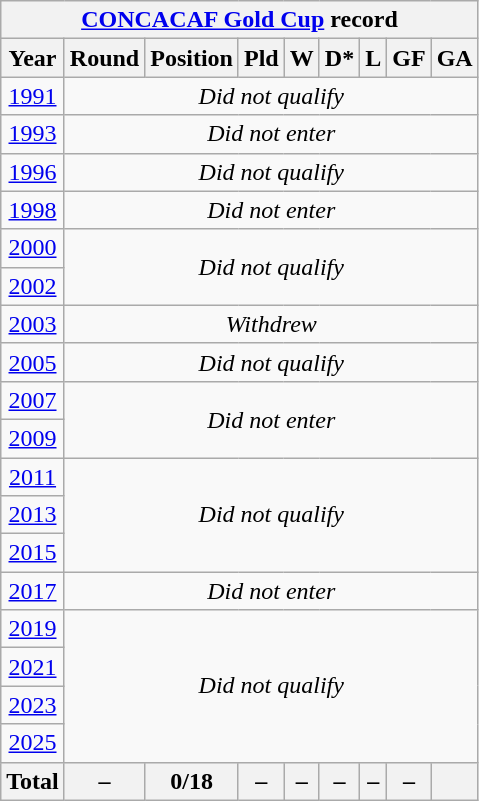<table class="wikitable" style="text-align: center;">
<tr>
<th colspan=10><a href='#'>CONCACAF Gold Cup</a> record</th>
</tr>
<tr>
<th>Year</th>
<th>Round</th>
<th>Position</th>
<th>Pld</th>
<th>W</th>
<th>D*</th>
<th>L</th>
<th>GF</th>
<th>GA</th>
</tr>
<tr>
<td> <a href='#'>1991</a></td>
<td colspan=8><em>Did not qualify</em></td>
</tr>
<tr>
<td>  <a href='#'>1993</a></td>
<td colspan=8><em>Did not enter</em></td>
</tr>
<tr>
<td> <a href='#'>1996</a></td>
<td colspan=8><em>Did not qualify</em></td>
</tr>
<tr>
<td> <a href='#'>1998</a></td>
<td colspan=8><em>Did not enter</em></td>
</tr>
<tr>
<td> <a href='#'>2000</a></td>
<td rowspan=2 colspan=8><em>Did not qualify</em></td>
</tr>
<tr>
<td> <a href='#'>2002</a></td>
</tr>
<tr>
<td>  <a href='#'>2003</a></td>
<td colspan=8><em>Withdrew</em></td>
</tr>
<tr>
<td> <a href='#'>2005</a></td>
<td colspan=8><em>Did not qualify</em></td>
</tr>
<tr>
<td> <a href='#'>2007</a></td>
<td rowspan=2 colspan=8><em>Did not enter</em></td>
</tr>
<tr>
<td> <a href='#'>2009</a></td>
</tr>
<tr>
<td> <a href='#'>2011</a></td>
<td rowspan=3 colspan=8><em>Did not qualify</em></td>
</tr>
<tr>
<td> <a href='#'>2013</a></td>
</tr>
<tr>
<td>  <a href='#'>2015</a></td>
</tr>
<tr>
<td> <a href='#'>2017</a></td>
<td colspan=8><em>Did not enter</em></td>
</tr>
<tr>
<td>   <a href='#'>2019</a></td>
<td rowspan=4 colspan=8><em>Did not qualify</em></td>
</tr>
<tr>
<td> <a href='#'>2021</a></td>
</tr>
<tr>
<td>  <a href='#'>2023</a></td>
</tr>
<tr>
<td>  <a href='#'>2025</a></td>
</tr>
<tr>
<th>Total</th>
<th>–</th>
<th>0/18</th>
<th>–</th>
<th>–</th>
<th>–</th>
<th>–</th>
<th>–</th>
<th></th>
</tr>
</table>
